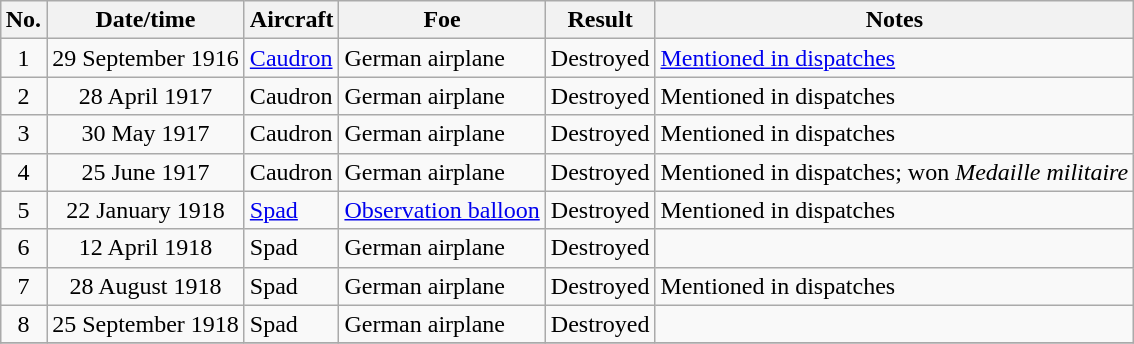<table class="wikitable" border="1" style="margin: 1em auto 1em auto">
<tr>
<th>No.</th>
<th>Date/time</th>
<th>Aircraft</th>
<th>Foe</th>
<th>Result</th>
<th>Notes</th>
</tr>
<tr>
<td align="center">1</td>
<td align="center">29 September 1916</td>
<td><a href='#'>Caudron</a></td>
<td>German airplane</td>
<td>Destroyed</td>
<td><a href='#'>Mentioned in dispatches</a></td>
</tr>
<tr>
<td align="center">2</td>
<td align="center">28 April 1917</td>
<td>Caudron</td>
<td>German airplane</td>
<td>Destroyed</td>
<td>Mentioned in dispatches</td>
</tr>
<tr>
<td align="center">3</td>
<td align="center">30 May 1917</td>
<td>Caudron</td>
<td>German airplane</td>
<td>Destroyed</td>
<td>Mentioned in dispatches</td>
</tr>
<tr>
<td align="center">4</td>
<td align="center">25 June 1917</td>
<td>Caudron</td>
<td>German airplane</td>
<td>Destroyed</td>
<td>Mentioned in dispatches; won <em>Medaille militaire</em></td>
</tr>
<tr>
<td align="center">5</td>
<td align="center">22 January 1918</td>
<td><a href='#'>Spad</a></td>
<td><a href='#'>Observation balloon</a></td>
<td>Destroyed</td>
<td>Mentioned in dispatches</td>
</tr>
<tr>
<td align="center">6</td>
<td align="center">12 April 1918</td>
<td>Spad</td>
<td>German airplane</td>
<td>Destroyed</td>
<td></td>
</tr>
<tr>
<td align="center">7</td>
<td align="center">28 August 1918</td>
<td>Spad</td>
<td>German airplane</td>
<td>Destroyed</td>
<td>Mentioned in dispatches</td>
</tr>
<tr>
<td align="center">8</td>
<td align="center">25 September 1918</td>
<td>Spad</td>
<td>German airplane</td>
<td>Destroyed</td>
<td></td>
</tr>
<tr>
</tr>
</table>
